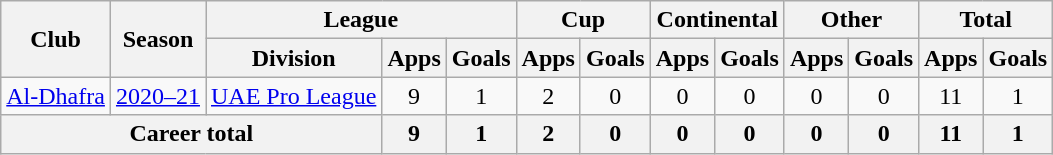<table class="wikitable" style="text-align: center">
<tr>
<th rowspan="2">Club</th>
<th rowspan="2">Season</th>
<th colspan="3">League</th>
<th colspan="2">Cup</th>
<th colspan="2">Continental</th>
<th colspan="2">Other</th>
<th colspan="2">Total</th>
</tr>
<tr>
<th>Division</th>
<th>Apps</th>
<th>Goals</th>
<th>Apps</th>
<th>Goals</th>
<th>Apps</th>
<th>Goals</th>
<th>Apps</th>
<th>Goals</th>
<th>Apps</th>
<th>Goals</th>
</tr>
<tr>
<td><a href='#'>Al-Dhafra</a></td>
<td><a href='#'>2020–21</a></td>
<td><a href='#'>UAE Pro League</a></td>
<td>9</td>
<td>1</td>
<td>2</td>
<td>0</td>
<td>0</td>
<td>0</td>
<td>0</td>
<td>0</td>
<td>11</td>
<td>1</td>
</tr>
<tr>
<th colspan="3"><strong>Career total</strong></th>
<th>9</th>
<th>1</th>
<th>2</th>
<th>0</th>
<th>0</th>
<th>0</th>
<th>0</th>
<th>0</th>
<th>11</th>
<th>1</th>
</tr>
</table>
